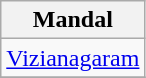<table class="wikitable sortable static-row-numbers static-row-header-hash">
<tr>
<th>Mandal</th>
</tr>
<tr>
<td><a href='#'>Vizianagaram</a></td>
</tr>
<tr>
</tr>
</table>
